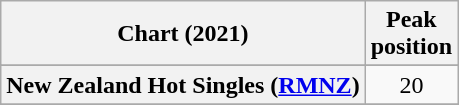<table class="wikitable sortable plainrowheaders" style="text-align:center">
<tr>
<th scope="col">Chart (2021)</th>
<th scope="col">Peak<br>position</th>
</tr>
<tr>
</tr>
<tr>
<th scope="row">New Zealand Hot Singles (<a href='#'>RMNZ</a>)</th>
<td>20</td>
</tr>
<tr>
</tr>
</table>
